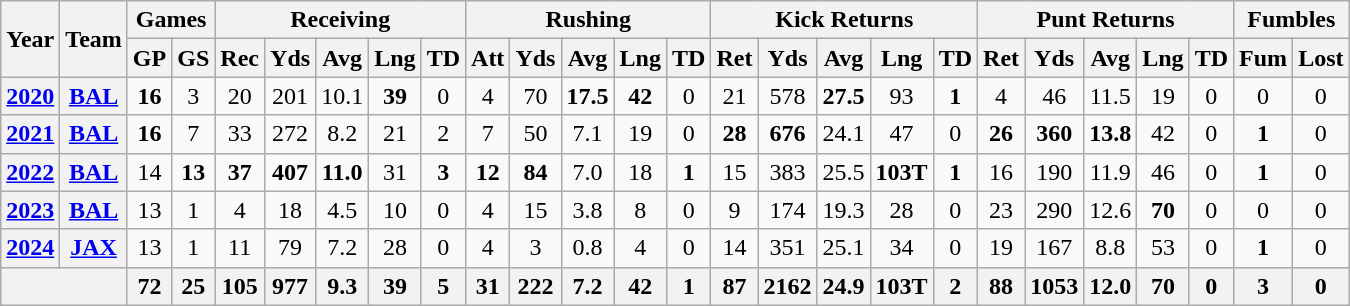<table class="wikitable" style="text-align: center;">
<tr>
<th rowspan="2">Year</th>
<th rowspan="2">Team</th>
<th colspan="2">Games</th>
<th colspan="5">Receiving</th>
<th colspan="5">Rushing</th>
<th colspan="5">Kick Returns</th>
<th colspan="5">Punt Returns</th>
<th colspan="2">Fumbles</th>
</tr>
<tr>
<th>GP</th>
<th>GS</th>
<th>Rec</th>
<th>Yds</th>
<th>Avg</th>
<th>Lng</th>
<th>TD</th>
<th>Att</th>
<th>Yds</th>
<th>Avg</th>
<th>Lng</th>
<th>TD</th>
<th>Ret</th>
<th>Yds</th>
<th>Avg</th>
<th>Lng</th>
<th>TD</th>
<th>Ret</th>
<th>Yds</th>
<th>Avg</th>
<th>Lng</th>
<th>TD</th>
<th>Fum</th>
<th>Lost</th>
</tr>
<tr>
<th><a href='#'>2020</a></th>
<th><a href='#'>BAL</a></th>
<td><strong>16</strong></td>
<td>3</td>
<td>20</td>
<td>201</td>
<td>10.1</td>
<td><strong>39</strong></td>
<td>0</td>
<td>4</td>
<td>70</td>
<td><strong>17.5</strong></td>
<td><strong>42</strong></td>
<td>0</td>
<td>21</td>
<td>578</td>
<td><strong>27.5</strong></td>
<td>93</td>
<td><strong>1</strong></td>
<td>4</td>
<td>46</td>
<td>11.5</td>
<td>19</td>
<td>0</td>
<td>0</td>
<td>0</td>
</tr>
<tr>
<th><a href='#'>2021</a></th>
<th><a href='#'>BAL</a></th>
<td><strong>16</strong></td>
<td>7</td>
<td>33</td>
<td>272</td>
<td>8.2</td>
<td>21</td>
<td>2</td>
<td>7</td>
<td>50</td>
<td>7.1</td>
<td>19</td>
<td>0</td>
<td><strong>28</strong></td>
<td><strong>676</strong></td>
<td>24.1</td>
<td>47</td>
<td>0</td>
<td><strong>26</strong></td>
<td><strong>360</strong></td>
<td><strong>13.8</strong></td>
<td>42</td>
<td>0</td>
<td><strong>1</strong></td>
<td>0</td>
</tr>
<tr>
<th><a href='#'>2022</a></th>
<th><a href='#'>BAL</a></th>
<td>14</td>
<td><strong>13</strong></td>
<td><strong>37</strong></td>
<td><strong>407</strong></td>
<td><strong>11.0</strong></td>
<td>31</td>
<td><strong>3</strong></td>
<td><strong>12</strong></td>
<td><strong>84</strong></td>
<td>7.0</td>
<td>18</td>
<td><strong>1</strong></td>
<td>15</td>
<td>383</td>
<td>25.5</td>
<td><strong>103T</strong></td>
<td><strong>1</strong></td>
<td>16</td>
<td>190</td>
<td>11.9</td>
<td>46</td>
<td>0</td>
<td><strong>1</strong></td>
<td>0</td>
</tr>
<tr>
<th><a href='#'>2023</a></th>
<th><a href='#'>BAL</a></th>
<td>13</td>
<td>1</td>
<td>4</td>
<td>18</td>
<td>4.5</td>
<td>10</td>
<td>0</td>
<td>4</td>
<td>15</td>
<td>3.8</td>
<td>8</td>
<td>0</td>
<td>9</td>
<td>174</td>
<td>19.3</td>
<td>28</td>
<td>0</td>
<td>23</td>
<td>290</td>
<td>12.6</td>
<td><strong>70</strong></td>
<td>0</td>
<td>0</td>
<td>0</td>
</tr>
<tr>
<th><a href='#'>2024</a></th>
<th><a href='#'>JAX</a></th>
<td>13</td>
<td>1</td>
<td>11</td>
<td>79</td>
<td>7.2</td>
<td>28</td>
<td>0</td>
<td>4</td>
<td>3</td>
<td>0.8</td>
<td>4</td>
<td>0</td>
<td>14</td>
<td>351</td>
<td>25.1</td>
<td>34</td>
<td>0</td>
<td>19</td>
<td>167</td>
<td>8.8</td>
<td>53</td>
<td>0</td>
<td><strong>1</strong></td>
<td>0</td>
</tr>
<tr>
<th colspan="2"></th>
<th>72</th>
<th>25</th>
<th>105</th>
<th>977</th>
<th>9.3</th>
<th>39</th>
<th>5</th>
<th>31</th>
<th>222</th>
<th>7.2</th>
<th>42</th>
<th>1</th>
<th>87</th>
<th>2162</th>
<th>24.9</th>
<th>103T</th>
<th>2</th>
<th>88</th>
<th>1053</th>
<th>12.0</th>
<th>70</th>
<th>0</th>
<th>3</th>
<th>0</th>
</tr>
</table>
